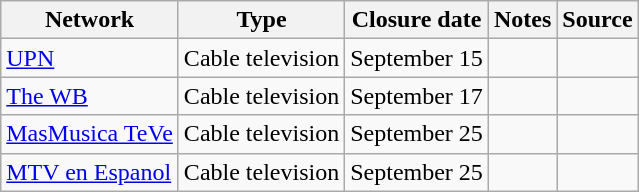<table class="wikitable sortable">
<tr>
<th>Network</th>
<th>Type</th>
<th>Closure date</th>
<th>Notes</th>
<th>Source</th>
</tr>
<tr>
<td><a href='#'>UPN</a></td>
<td>Cable television</td>
<td>September 15</td>
<td></td>
<td></td>
</tr>
<tr>
<td><a href='#'>The WB</a></td>
<td>Cable television</td>
<td>September 17</td>
<td></td>
<td></td>
</tr>
<tr>
<td><a href='#'>MasMusica TeVe</a></td>
<td>Cable television</td>
<td>September 25</td>
<td></td>
<td></td>
</tr>
<tr>
<td><a href='#'>MTV en Espanol</a></td>
<td>Cable television</td>
<td>September 25</td>
<td></td>
<td></td>
</tr>
</table>
